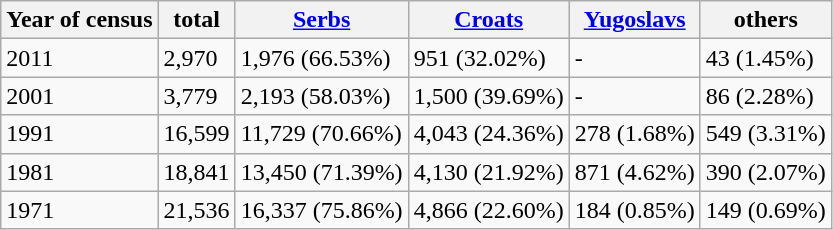<table class="wikitable">
<tr>
<th>Year of census</th>
<th>total</th>
<th><a href='#'>Serbs</a></th>
<th><a href='#'>Croats</a></th>
<th><a href='#'>Yugoslavs</a></th>
<th>others</th>
</tr>
<tr>
<td>2011</td>
<td>2,970</td>
<td>1,976 (66.53%)</td>
<td>951 (32.02%)</td>
<td>-</td>
<td>43 (1.45%)</td>
</tr>
<tr>
<td>2001</td>
<td>3,779</td>
<td>2,193 (58.03%)</td>
<td>1,500 (39.69%)</td>
<td>-</td>
<td>86 (2.28%)</td>
</tr>
<tr>
<td>1991</td>
<td>16,599</td>
<td>11,729 (70.66%)</td>
<td>4,043 (24.36%)</td>
<td>278 (1.68%)</td>
<td>549 (3.31%)</td>
</tr>
<tr>
<td>1981</td>
<td>18,841</td>
<td>13,450 (71.39%)</td>
<td>4,130 (21.92%)</td>
<td>871 (4.62%)</td>
<td>390 (2.07%)</td>
</tr>
<tr>
<td>1971</td>
<td>21,536</td>
<td>16,337 (75.86%)</td>
<td>4,866 (22.60%)</td>
<td>184 (0.85%)</td>
<td>149 (0.69%)</td>
</tr>
</table>
